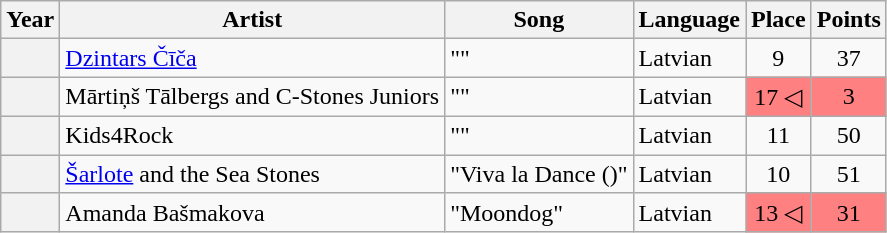<table class="wikitable sortable plainrowheaders">
<tr>
<th scope="col">Year</th>
<th scope="col">Artist</th>
<th scope="col">Song</th>
<th scope="col">Language</th>
<th scope="col" data-sort-type="number">Place</th>
<th scope="col" data-sort-type="number">Points</th>
</tr>
<tr>
<th scope="row" style="text-align:center;"></th>
<td><a href='#'>Dzintars Čīča</a></td>
<td>""</td>
<td>Latvian</td>
<td style="text-align:center;">9</td>
<td style="text-align:center;">37</td>
</tr>
<tr>
<th scope="row" style="text-align:center;"></th>
<td>Mārtiņš Tālbergs and C-Stones Juniors</td>
<td>""</td>
<td>Latvian</td>
<td style="text-align:center; background-color:#FE8080;">17 ◁</td>
<td style="text-align:center; background-color:#FE8080;">3</td>
</tr>
<tr>
<th scope="row" style="text-align:center;"></th>
<td>Kids4Rock</td>
<td>""</td>
<td>Latvian</td>
<td style="text-align:center;">11</td>
<td style="text-align:center;">50</td>
</tr>
<tr>
<th scope="row" style="text-align:center;"></th>
<td><a href='#'>Šarlote</a> and the Sea Stones</td>
<td>"Viva la Dance ()"</td>
<td>Latvian</td>
<td style="text-align:center;">10</td>
<td style="text-align:center;">51</td>
</tr>
<tr>
<th scope="row" style="text-align:center;"></th>
<td>Amanda Bašmakova</td>
<td>"Moondog"</td>
<td>Latvian</td>
<td style="text-align:center; background-color:#FE8080;">13 ◁</td>
<td style="text-align:center; background-color:#FE8080;">31</td>
</tr>
</table>
